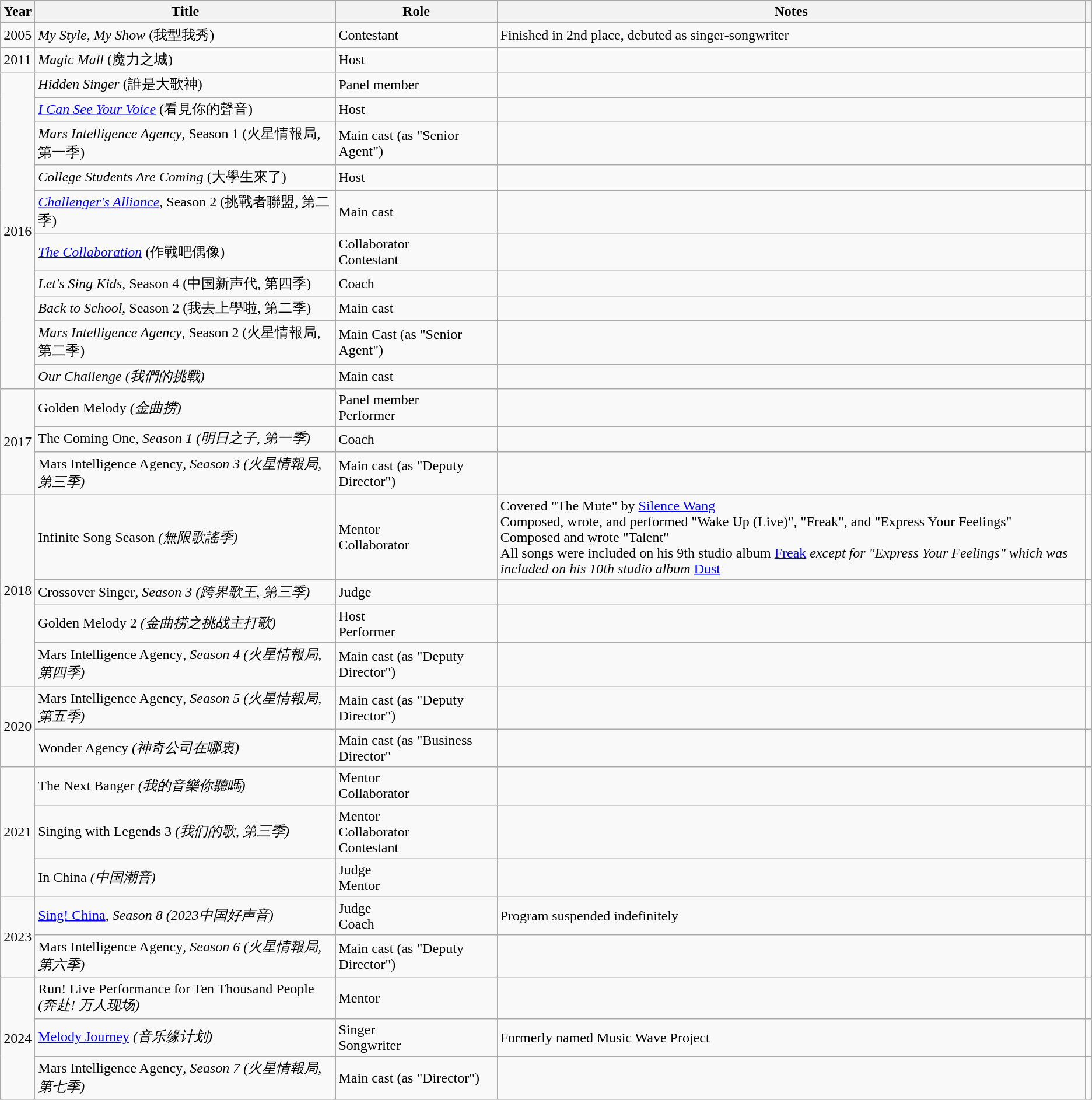<table class="wikitable">
<tr>
<th>Year</th>
<th>Title</th>
<th>Role</th>
<th>Notes</th>
<th scope="col"></th>
</tr>
<tr>
<td>2005</td>
<td><em>My Style, My Show</em> (我型我秀)</td>
<td>Contestant</td>
<td>Finished in 2nd place, debuted as singer-songwriter</td>
<td></td>
</tr>
<tr>
<td>2011</td>
<td><em>Magic Mall</em> (魔力之城)</td>
<td>Host</td>
<td></td>
<td></td>
</tr>
<tr>
<td rowspan="10">2016</td>
<td><em>Hidden Singer</em> (誰是大歌神)</td>
<td>Panel member</td>
<td></td>
<td></td>
</tr>
<tr>
<td><em><a href='#'>I Can See Your Voice</a></em> (看見你的聲音)</td>
<td>Host</td>
<td></td>
<td></td>
</tr>
<tr>
<td><em>Mars Intelligence Agency</em>, Season 1 (火星情報局, 第一季)</td>
<td>Main cast (as "Senior Agent")</td>
<td></td>
<td></td>
</tr>
<tr>
<td><em>College Students Are Coming</em> (大學生來了)</td>
<td>Host</td>
<td></td>
<td></td>
</tr>
<tr>
<td><em><a href='#'>Challenger's Alliance</a></em>, Season 2 (挑戰者聯盟, 第二季)</td>
<td>Main cast</td>
<td></td>
<td></td>
</tr>
<tr>
<td><em><a href='#'>The Collaboration</a></em> (作戰吧偶像)</td>
<td>Collaborator<br>Contestant</td>
<td></td>
<td></td>
</tr>
<tr>
<td><em>Let's Sing Kids</em>, Season 4 (中国新声代, 第四季)</td>
<td>Coach</td>
<td></td>
<td></td>
</tr>
<tr>
<td><em>Back to School</em>, Season 2 (我去上學啦, 第二季)</td>
<td>Main cast</td>
<td></td>
<td></td>
</tr>
<tr>
<td><em>Mars Intelligence Agency</em>, Season 2 (火星情報局, 第二季)</td>
<td>Main Cast (as "Senior Agent")</td>
<td></td>
<td></td>
</tr>
<tr>
<td><em>Our Challenge (我們的挑戰)</td>
<td>Main cast</td>
<td></td>
<td></td>
</tr>
<tr>
<td rowspan="3">2017</td>
<td></em>Golden Melody<em> (金曲捞)</td>
<td>Panel member<br>Performer</td>
<td></td>
<td></td>
</tr>
<tr>
<td></em>The Coming One<em>, Season 1 (明日之子, 第一季)</td>
<td>Coach</td>
<td></td>
<td></td>
</tr>
<tr>
<td></em>Mars Intelligence Agency<em>, Season 3 (火星情報局, 第三季)</td>
<td>Main cast (as "Deputy Director")</td>
<td></td>
<td></td>
</tr>
<tr>
<td rowspan="4">2018</td>
<td></em>Infinite Song Season<em> (無限歌謠季)</td>
<td>Mentor<br>Collaborator</td>
<td>Covered "The Mute" by <a href='#'>Silence Wang</a><br>Composed, wrote, and performed "Wake Up (Live)", "Freak", and "Express Your Feelings"<br>Composed and wrote "Talent"<br>All songs were included on his 9th studio album </em><a href='#'>Freak</a><em> except for "Express Your Feelings" which was included on his 10th studio album </em><a href='#'>Dust</a><em></td>
<td></td>
</tr>
<tr>
<td></em>Crossover Singer<em>, Season 3 (跨界歌王, 第三季)</td>
<td>Judge</td>
<td></td>
<td></td>
</tr>
<tr>
<td></em>Golden Melody 2<em> (金曲捞之挑战主打歌)</td>
<td>Host<br>Performer</td>
<td></td>
<td></td>
</tr>
<tr>
<td></em>Mars Intelligence Agency<em>, Season 4 (火星情報局, 第四季)</td>
<td>Main cast (as "Deputy Director")</td>
<td></td>
<td></td>
</tr>
<tr>
<td rowspan="2">2020</td>
<td></em>Mars Intelligence Agency<em>, Season 5 (火星情報局, 第五季)</td>
<td>Main cast (as "Deputy Director")</td>
<td></td>
<td></td>
</tr>
<tr>
<td></em>Wonder Agency<em> (神奇公司在哪裏)</td>
<td>Main cast (as "Business Director"</td>
<td></td>
<td></td>
</tr>
<tr>
<td rowspan="3">2021</td>
<td></em>The Next Banger<em> (我的音樂你聽嗎)</td>
<td>Mentor<br>Collaborator</td>
<td></td>
<td></td>
</tr>
<tr>
<td></em>Singing with Legends 3<em> (我们的歌, 第三季)</td>
<td>Mentor<br>Collaborator<br>Contestant</td>
<td></td>
<td></td>
</tr>
<tr>
<td></em>In China<em> (中国潮音)</td>
<td>Judge<br>Mentor</td>
<td></td>
<td></td>
</tr>
<tr>
<td rowspan="2">2023</td>
<td></em><a href='#'>Sing! China</a><em>, Season 8 (2023中国好声音)</td>
<td>Judge<br>Coach</td>
<td>Program suspended indefinitely</td>
<td></td>
</tr>
<tr>
<td></em>Mars Intelligence Agency<em>, Season 6 (火星情報局, 第六季)</td>
<td>Main cast (as "Deputy Director")</td>
<td></td>
<td></td>
</tr>
<tr>
<td rowspan="3">2024</td>
<td></em>Run! Live Performance for Ten Thousand People<em> (奔赴! 万人现场)</td>
<td>Mentor</td>
<td></td>
<td></td>
</tr>
<tr>
<td></em><a href='#'>Melody Journey</a><em> (音乐缘计划)</td>
<td>Singer<br>Songwriter</td>
<td>Formerly named </em>Music Wave Project<em></td>
<td></td>
</tr>
<tr>
<td></em>Mars Intelligence Agency<em>, Season 7 (火星情報局, 第七季)</td>
<td>Main cast (as "Director")</td>
<td></td>
<td></td>
</tr>
</table>
